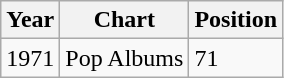<table class="wikitable">
<tr>
<th align="left">Year</th>
<th align="left">Chart</th>
<th align="left">Position</th>
</tr>
<tr>
<td align="left">1971</td>
<td align="left">Pop Albums</td>
<td align="left">71</td>
</tr>
</table>
